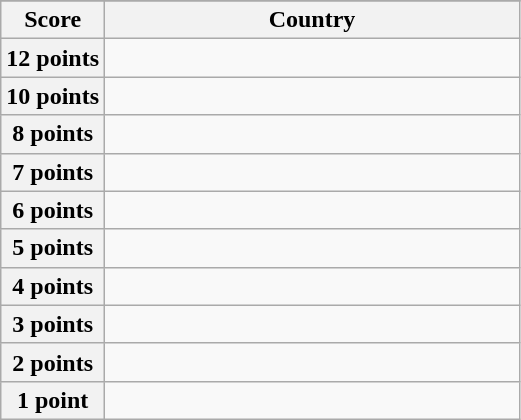<table class="wikitable">
<tr>
</tr>
<tr>
<th scope="col" width="20%">Score</th>
<th scope="col">Country</th>
</tr>
<tr>
<th scope="row">12 points</th>
<td></td>
</tr>
<tr>
<th scope="row">10 points</th>
<td></td>
</tr>
<tr>
<th scope="row">8 points</th>
<td></td>
</tr>
<tr>
<th scope="row">7 points</th>
<td></td>
</tr>
<tr>
<th scope="row">6 points</th>
<td></td>
</tr>
<tr>
<th scope="row">5 points</th>
<td></td>
</tr>
<tr>
<th scope="row">4 points</th>
<td></td>
</tr>
<tr>
<th scope="row">3 points</th>
<td></td>
</tr>
<tr>
<th scope="row">2 points</th>
<td></td>
</tr>
<tr>
<th scope="row">1 point</th>
<td></td>
</tr>
</table>
